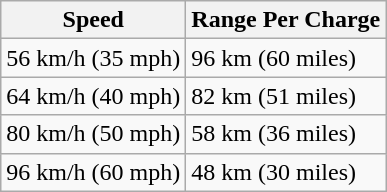<table class="wikitable">
<tr>
<th>Speed</th>
<th>Range Per Charge</th>
</tr>
<tr>
<td>56 km/h (35 mph)</td>
<td>96 km (60 miles)</td>
</tr>
<tr>
<td>64 km/h (40 mph)</td>
<td>82 km (51 miles)</td>
</tr>
<tr>
<td>80 km/h (50 mph)</td>
<td>58 km (36 miles)</td>
</tr>
<tr>
<td>96 km/h (60 mph)</td>
<td>48 km (30 miles)</td>
</tr>
</table>
